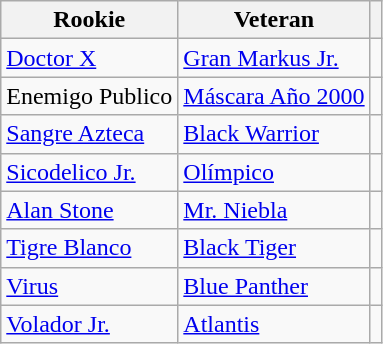<table class="wikitable">
<tr>
<th>Rookie</th>
<th>Veteran</th>
<th></th>
</tr>
<tr>
<td><a href='#'>Doctor X</a></td>
<td><a href='#'>Gran Markus Jr.</a></td>
<td></td>
</tr>
<tr>
<td>Enemigo Publico</td>
<td><a href='#'>Máscara Año 2000</a></td>
<td></td>
</tr>
<tr>
<td><a href='#'>Sangre Azteca</a></td>
<td><a href='#'>Black Warrior</a></td>
<td></td>
</tr>
<tr>
<td><a href='#'>Sicodelico Jr.</a></td>
<td><a href='#'>Olímpico</a></td>
<td></td>
</tr>
<tr>
<td><a href='#'>Alan Stone</a></td>
<td><a href='#'>Mr. Niebla</a></td>
<td></td>
</tr>
<tr>
<td><a href='#'>Tigre Blanco</a></td>
<td><a href='#'>Black Tiger</a></td>
<td></td>
</tr>
<tr>
<td><a href='#'>Virus</a></td>
<td><a href='#'>Blue Panther</a></td>
<td></td>
</tr>
<tr>
<td><a href='#'>Volador Jr.</a></td>
<td><a href='#'>Atlantis</a></td>
<td></td>
</tr>
</table>
